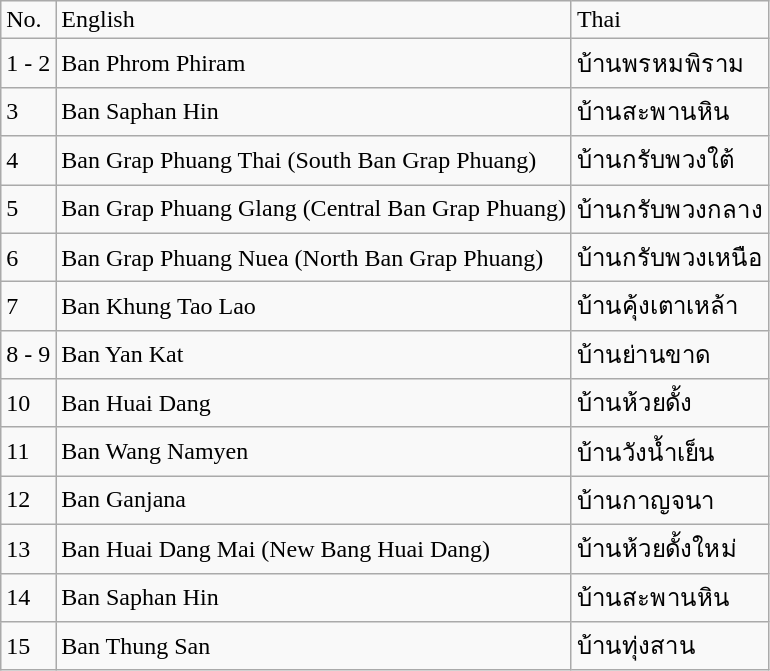<table class="wikitable">
<tr>
<td>No.</td>
<td>English</td>
<td>Thai</td>
</tr>
<tr>
<td>1 - 2</td>
<td>Ban Phrom Phiram</td>
<td>บ้านพรหมพิราม</td>
</tr>
<tr>
<td>3</td>
<td>Ban Saphan Hin</td>
<td>บ้านสะพานหิน</td>
</tr>
<tr>
<td>4</td>
<td>Ban Grap Phuang Thai (South Ban Grap Phuang)</td>
<td>บ้านกรับพวงใต้</td>
</tr>
<tr>
<td>5</td>
<td>Ban Grap Phuang Glang (Central Ban Grap Phuang)</td>
<td>บ้านกรับพวงกลาง</td>
</tr>
<tr>
<td>6</td>
<td>Ban Grap Phuang Nuea (North Ban Grap Phuang)</td>
<td>บ้านกรับพวงเหนือ</td>
</tr>
<tr>
<td>7</td>
<td>Ban Khung Tao Lao</td>
<td>บ้านคุ้งเตาเหล้า</td>
</tr>
<tr>
<td>8 - 9</td>
<td>Ban Yan Kat</td>
<td>บ้านย่านขาด</td>
</tr>
<tr>
<td>10</td>
<td>Ban Huai Dang</td>
<td>บ้านห้วยดั้ง</td>
</tr>
<tr>
<td>11</td>
<td>Ban Wang Namyen</td>
<td>บ้านวังน้ำเย็น</td>
</tr>
<tr>
<td>12</td>
<td>Ban Ganjana</td>
<td>บ้านกาญจนา</td>
</tr>
<tr>
<td>13</td>
<td>Ban Huai Dang Mai (New Bang Huai Dang)</td>
<td>บ้านห้วยดั้งใหม่</td>
</tr>
<tr>
<td>14</td>
<td>Ban Saphan Hin</td>
<td>บ้านสะพานหิน</td>
</tr>
<tr>
<td>15</td>
<td>Ban Thung San</td>
<td>บ้านทุ่งสาน</td>
</tr>
</table>
